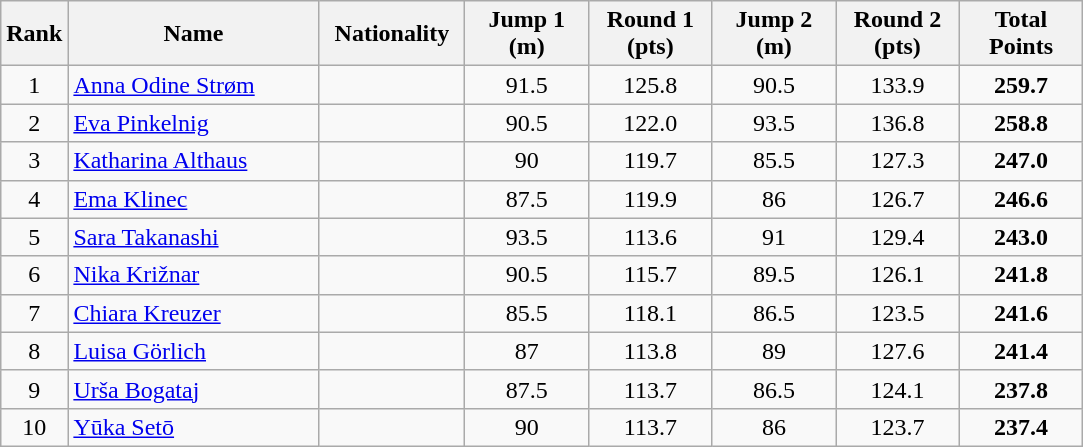<table class="wikitable sortable" style="text-align: center;">
<tr>
<th>Rank</th>
<th width=160>Name</th>
<th width=90>Nationality</th>
<th width=75>Jump 1 (m)</th>
<th width=75>Round 1 (pts)</th>
<th width=75>Jump 2 (m)</th>
<th width=75>Round 2 (pts)</th>
<th width=75>Total Points</th>
</tr>
<tr>
<td>1</td>
<td align=left><a href='#'>Anna Odine Strøm</a></td>
<td align=left></td>
<td>91.5</td>
<td>125.8</td>
<td>90.5</td>
<td>133.9</td>
<td><strong>259.7</strong></td>
</tr>
<tr>
<td>2</td>
<td align=left><a href='#'>Eva Pinkelnig</a></td>
<td align=left></td>
<td>90.5</td>
<td>122.0</td>
<td>93.5</td>
<td>136.8</td>
<td><strong>258.8</strong></td>
</tr>
<tr>
<td>3</td>
<td align=left><a href='#'>Katharina Althaus</a></td>
<td align=left></td>
<td>90</td>
<td>119.7</td>
<td>85.5</td>
<td>127.3</td>
<td><strong>247.0</strong></td>
</tr>
<tr>
<td>4</td>
<td align=left><a href='#'>Ema Klinec</a></td>
<td align=left></td>
<td>87.5</td>
<td>119.9</td>
<td>86</td>
<td>126.7</td>
<td><strong>246.6</strong></td>
</tr>
<tr>
<td>5</td>
<td align=left><a href='#'>Sara Takanashi</a></td>
<td align=left></td>
<td>93.5</td>
<td>113.6</td>
<td>91</td>
<td>129.4</td>
<td><strong>243.0</strong></td>
</tr>
<tr>
<td>6</td>
<td align=left><a href='#'>Nika Križnar</a></td>
<td align=left></td>
<td>90.5</td>
<td>115.7</td>
<td>89.5</td>
<td>126.1</td>
<td><strong>241.8</strong></td>
</tr>
<tr>
<td>7</td>
<td align=left><a href='#'>Chiara Kreuzer</a></td>
<td align=left></td>
<td>85.5</td>
<td>118.1</td>
<td>86.5</td>
<td>123.5</td>
<td><strong>241.6</strong></td>
</tr>
<tr>
<td>8</td>
<td align=left><a href='#'>Luisa Görlich</a></td>
<td align=left></td>
<td>87</td>
<td>113.8</td>
<td>89</td>
<td>127.6</td>
<td><strong>241.4</strong></td>
</tr>
<tr>
<td>9</td>
<td align=left><a href='#'>Urša Bogataj</a></td>
<td align=left></td>
<td>87.5</td>
<td>113.7</td>
<td>86.5</td>
<td>124.1</td>
<td><strong>237.8</strong></td>
</tr>
<tr>
<td>10</td>
<td align=left><a href='#'>Yūka Setō</a></td>
<td align=left></td>
<td>90</td>
<td>113.7</td>
<td>86</td>
<td>123.7</td>
<td><strong>237.4</strong></td>
</tr>
</table>
